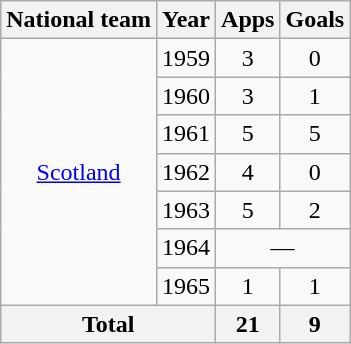<table class="wikitable" style="text-align:center">
<tr>
<th>National team</th>
<th>Year</th>
<th>Apps</th>
<th>Goals</th>
</tr>
<tr>
<td rowspan="7"><a href='#'>Scotland</a></td>
<td>1959</td>
<td>3</td>
<td>0</td>
</tr>
<tr>
<td>1960</td>
<td>3</td>
<td>1</td>
</tr>
<tr>
<td>1961</td>
<td>5</td>
<td>5</td>
</tr>
<tr>
<td>1962</td>
<td>4</td>
<td>0</td>
</tr>
<tr>
<td>1963</td>
<td>5</td>
<td>2</td>
</tr>
<tr>
<td>1964</td>
<td colspan="2">—</td>
</tr>
<tr>
<td>1965</td>
<td>1</td>
<td>1</td>
</tr>
<tr>
<th colspan="2">Total</th>
<th>21</th>
<th>9</th>
</tr>
</table>
